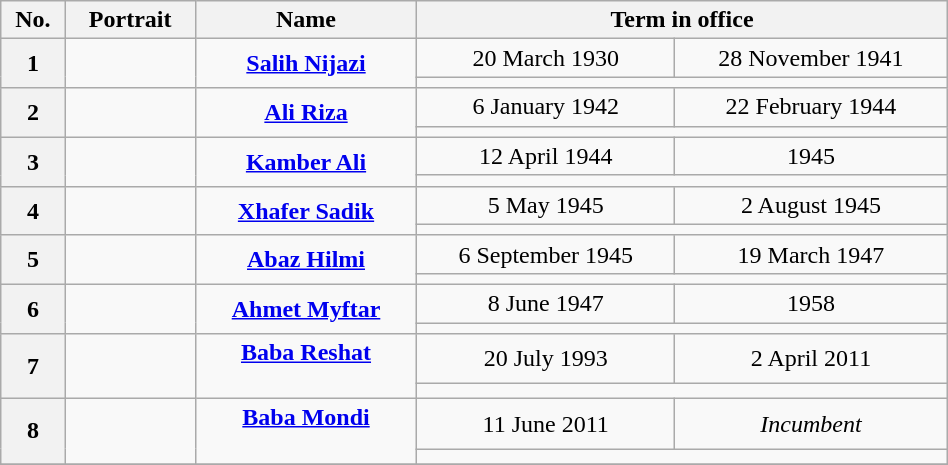<table class="wikitable" style="text-align:center;"  width="50%">
<tr>
<th>No.</th>
<th>Portrait</th>
<th>Name</th>
<th colspan=2>Term in office</th>
</tr>
<tr>
<th rowspan="2">1</th>
<td rowspan=2></td>
<td rowspan=2><strong><a href='#'>Salih Nijazi</a></strong><br></td>
<td>20 March 1930</td>
<td>28 November 1941</td>
</tr>
<tr>
<td colspan="2"><em></em></td>
</tr>
<tr>
<th rowspan="2">2</th>
<td rowspan=2></td>
<td rowspan=2><strong><a href='#'>Ali Riza</a></strong><br></td>
<td>6 January 1942</td>
<td>22 February 1944</td>
</tr>
<tr>
<td colspan="2"><em></em></td>
</tr>
<tr>
<th rowspan="2">3</th>
<td rowspan=2></td>
<td rowspan=2><strong><a href='#'>Kamber Ali</a></strong><br></td>
<td>12 April 1944</td>
<td>1945</td>
</tr>
<tr>
<td colspan="2"><em></em></td>
</tr>
<tr>
<th rowspan="2">4</th>
<td rowspan=2></td>
<td rowspan=2><strong><a href='#'>Xhafer Sadik</a></strong><br></td>
<td>5 May 1945</td>
<td>2 August 1945</td>
</tr>
<tr>
<td colspan="2"><em></em></td>
</tr>
<tr>
<th rowspan="2">5</th>
<td rowspan="2"></td>
<td rowspan="2"><strong><a href='#'>Abaz Hilmi</a></strong><br></td>
<td>6 September 1945</td>
<td>19 March 1947</td>
</tr>
<tr>
<td colspan="2"><em></em></td>
</tr>
<tr>
<th rowspan="2">6</th>
<td rowspan="2"></td>
<td rowspan="2"><strong><a href='#'>Ahmet Myftar</a></strong><br></td>
<td>8 June 1947</td>
<td>1958</td>
</tr>
<tr>
<td colspan="2"><em></em></td>
</tr>
<tr>
<th rowspan="2">7</th>
<td rowspan="2"></td>
<td rowspan="2"><strong><a href='#'>Baba Reshat</a></strong><br><br></td>
<td>20 July 1993</td>
<td>2 April 2011</td>
</tr>
<tr>
<td colspan="2"><em></em></td>
</tr>
<tr>
<th rowspan="2">8</th>
<td rowspan="2"></td>
<td rowspan="2"><strong><a href='#'>Baba Mondi</a></strong><br><br></td>
<td>11 June 2011</td>
<td><em>Incumbent</em></td>
</tr>
<tr>
<td colspan="2"><em></em></td>
</tr>
<tr>
</tr>
</table>
